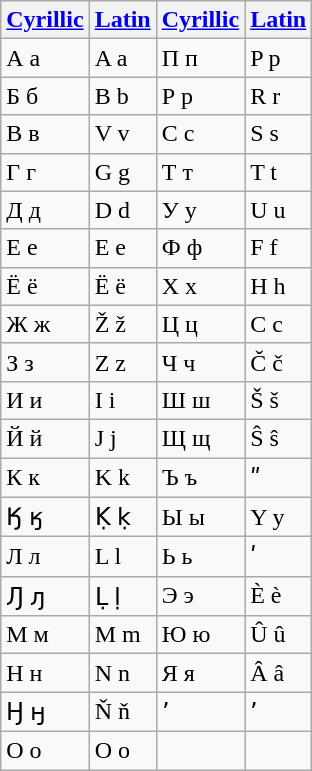<table class="wikitable" style="display: inline-table;">
<tr>
<th style="font-weight: bold;"><a href='#'>Cyrillic</a></th>
<th style="font-weight: bold;"><a href='#'>Latin</a></th>
<th><a href='#'>Cyrillic</a></th>
<th><a href='#'>Latin</a></th>
</tr>
<tr>
<td>А а</td>
<td>A a</td>
<td>П п</td>
<td>P p</td>
</tr>
<tr>
<td>Б б</td>
<td>B b</td>
<td>Р р</td>
<td>R r</td>
</tr>
<tr>
<td>В в</td>
<td>V v</td>
<td>С с</td>
<td>S s</td>
</tr>
<tr>
<td>Г г</td>
<td>G g</td>
<td>Т т</td>
<td>T t</td>
</tr>
<tr>
<td>Д д</td>
<td>D d</td>
<td>У у</td>
<td>U u</td>
</tr>
<tr>
<td>Е е</td>
<td>E e</td>
<td>Ф ф</td>
<td>F f</td>
</tr>
<tr>
<td>Ё ё</td>
<td>Ë ë</td>
<td>Х х</td>
<td>H h</td>
</tr>
<tr>
<td>Ж ж</td>
<td>Ž ž</td>
<td>Ц ц</td>
<td>C c</td>
</tr>
<tr>
<td>З з</td>
<td>Z z</td>
<td>Ч ч</td>
<td>Č č</td>
</tr>
<tr>
<td>И и</td>
<td>I i</td>
<td>Ш ш</td>
<td>Š š</td>
</tr>
<tr>
<td>Й й</td>
<td>J j</td>
<td>Щ щ</td>
<td>Ŝ ŝ</td>
</tr>
<tr>
<td>К к</td>
<td>K k</td>
<td>Ъ ъ</td>
<td>ʺ</td>
</tr>
<tr>
<td>Ӄ ӄ</td>
<td>Ḳ ḳ</td>
<td>Ы ы</td>
<td>Y y</td>
</tr>
<tr>
<td>Л л</td>
<td>L l</td>
<td>Ь ь</td>
<td>ʹ</td>
</tr>
<tr>
<td>Ԓ ԓ</td>
<td>Ḷ ḷ</td>
<td>Э э</td>
<td>È è</td>
</tr>
<tr>
<td>М м</td>
<td>M m</td>
<td>Ю ю</td>
<td>Û û</td>
</tr>
<tr>
<td>Н н</td>
<td>N n</td>
<td>Я я</td>
<td>Â â</td>
</tr>
<tr>
<td>Ӈ ӈ</td>
<td>Ň ň</td>
<td>ʼ</td>
<td>ʼ</td>
</tr>
<tr>
<td>О о</td>
<td>O o</td>
<td></td>
<td></td>
</tr>
</table>
